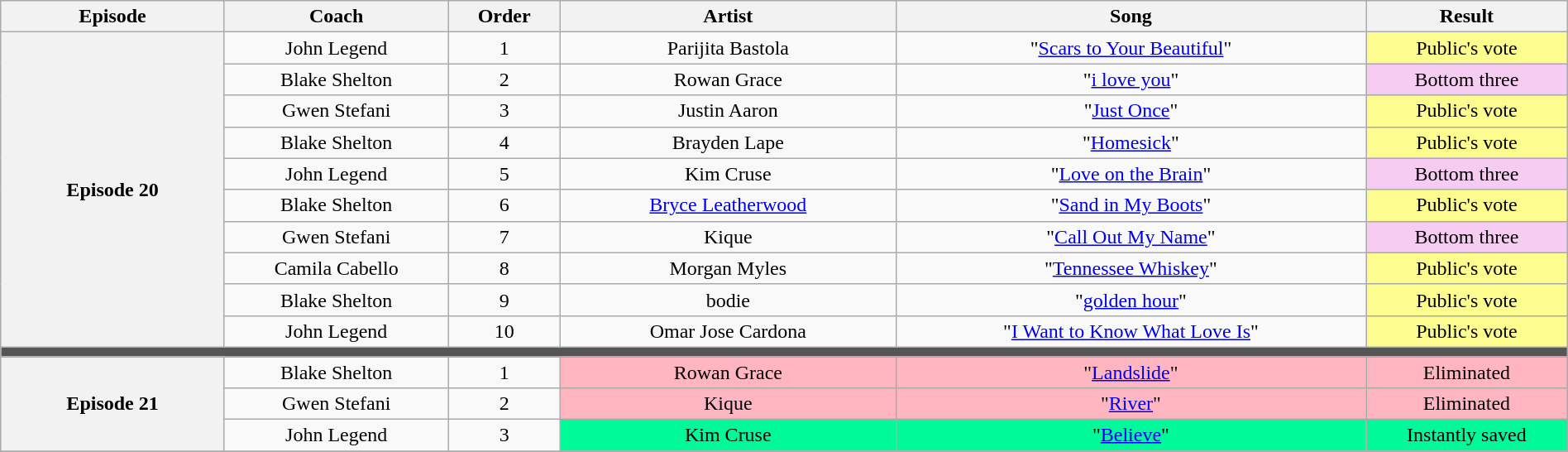<table class="wikitable" style="text-align:center; width:100%">
<tr>
<th style="width:10%">Episode</th>
<th style="width:10%">Coach</th>
<th style="width:05%">Order</th>
<th style="width:15%">Artist</th>
<th style="width:21%">Song</th>
<th style="width:09%">Result</th>
</tr>
<tr>
<th rowspan="10" scope="row">Episode 20<br></th>
<td>John Legend</td>
<td>1</td>
<td>Parijita Bastola</td>
<td>"<a href='#'>Scars to Your Beautiful</a>"</td>
<td style="background:#fdfc8f">Public's vote</td>
</tr>
<tr>
<td>Blake Shelton</td>
<td>2</td>
<td>Rowan Grace</td>
<td>"<a href='#'>i love you</a>"</td>
<td style="background:#f7ccf2">Bottom three</td>
</tr>
<tr>
<td>Gwen Stefani</td>
<td>3</td>
<td>Justin Aaron</td>
<td>"<a href='#'>Just Once</a>"</td>
<td style="background:#fdfc8f">Public's vote</td>
</tr>
<tr>
<td>Blake Shelton</td>
<td>4</td>
<td>Brayden Lape</td>
<td>"<a href='#'>Homesick</a>"</td>
<td style="background:#fdfc8f">Public's vote</td>
</tr>
<tr>
<td>John Legend</td>
<td>5</td>
<td>Kim Cruse</td>
<td>"<a href='#'>Love on the Brain</a>"</td>
<td style="background:#f7ccf2">Bottom three</td>
</tr>
<tr>
<td>Blake Shelton</td>
<td>6</td>
<td><a href='#'>Bryce Leatherwood</a></td>
<td>"<a href='#'>Sand in My Boots</a>"</td>
<td style="background:#fdfc8f">Public's vote</td>
</tr>
<tr>
<td>Gwen Stefani</td>
<td>7</td>
<td>Kique</td>
<td>"<a href='#'>Call Out My Name</a>"</td>
<td style="background:#f7ccf2">Bottom three</td>
</tr>
<tr>
<td>Camila Cabello</td>
<td>8</td>
<td>Morgan Myles</td>
<td>"<a href='#'>Tennessee Whiskey</a>"</td>
<td style="background:#fdfc8f">Public's vote</td>
</tr>
<tr>
<td>Blake Shelton</td>
<td>9</td>
<td>bodie</td>
<td>"<a href='#'>golden hour</a>"</td>
<td style="background:#fdfc8f">Public's vote</td>
</tr>
<tr>
<td>John Legend</td>
<td>10</td>
<td>Omar Jose Cardona</td>
<td>"<a href='#'>I Want to Know What Love Is</a>"</td>
<td style="background:#fdfc8f">Public's vote</td>
</tr>
<tr>
<td colspan="6" style="background:#555"></td>
</tr>
<tr>
<th rowspan="3" scope="row">Episode 21<br></th>
<td>Blake Shelton</td>
<td>1</td>
<td style="background: lightpink">Rowan Grace</td>
<td style="background: lightpink">"<a href='#'>Landslide</a>"</td>
<td style="background: lightpink">Eliminated</td>
</tr>
<tr>
<td>Gwen Stefani</td>
<td>2</td>
<td style="background: lightpink">Kique</td>
<td style="background: lightpink">"<a href='#'>River</a>"</td>
<td style="background: lightpink">Eliminated</td>
</tr>
<tr>
<td>John Legend</td>
<td>3</td>
<td style="background:#00fa9a">Kim Cruse</td>
<td style="background:#00fa9a">"<a href='#'>Believe</a>"</td>
<td style="background:#00fa9a">Instantly saved</td>
</tr>
<tr>
</tr>
</table>
